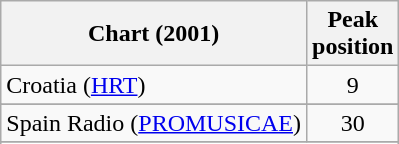<table class="wikitable sortable">
<tr>
<th>Chart (2001)</th>
<th>Peak<br>position</th>
</tr>
<tr>
<td>Croatia (<a href='#'>HRT</a>)</td>
<td align="center">9</td>
</tr>
<tr>
</tr>
<tr>
</tr>
<tr>
<td align="left">Spain Radio (<a href='#'>PROMUSICAE</a>)</td>
<td align="center">30</td>
</tr>
<tr>
</tr>
<tr>
</tr>
<tr>
</tr>
</table>
